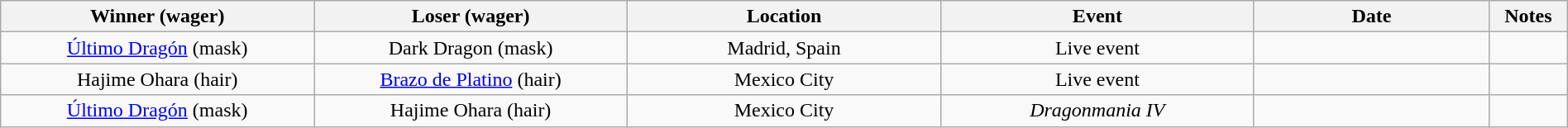<table class="wikitable sortable" width=100%  style="text-align: center">
<tr>
<th width=20% scope="col">Winner (wager)</th>
<th width=20% scope="col">Loser (wager)</th>
<th width=20% scope="col">Location</th>
<th width=20% scope="col">Event</th>
<th width=15% scope="col">Date</th>
<th class="unsortable" width=5% scope="col">Notes</th>
</tr>
<tr>
<td><a href='#'>Último Dragón</a> (mask)</td>
<td>Dark Dragon (mask)</td>
<td>Madrid, Spain</td>
<td>Live event</td>
<td></td>
<td></td>
</tr>
<tr>
<td>Hajime Ohara (hair)</td>
<td><a href='#'>Brazo de Platino</a> (hair)</td>
<td>Mexico City</td>
<td>Live event</td>
<td></td>
<td> </td>
</tr>
<tr>
<td><a href='#'>Último Dragón</a> (mask)</td>
<td>Hajime Ohara (hair)</td>
<td>Mexico City</td>
<td><em>Dragonmania IV</em></td>
<td></td>
<td></td>
</tr>
</table>
